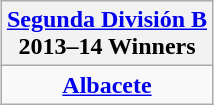<table class="wikitable" style="text-align: center; margin: 0 auto;">
<tr>
<th><a href='#'>Segunda División B</a><br>2013–14 Winners</th>
</tr>
<tr>
<td><strong><a href='#'>Albacete</a></strong></td>
</tr>
</table>
